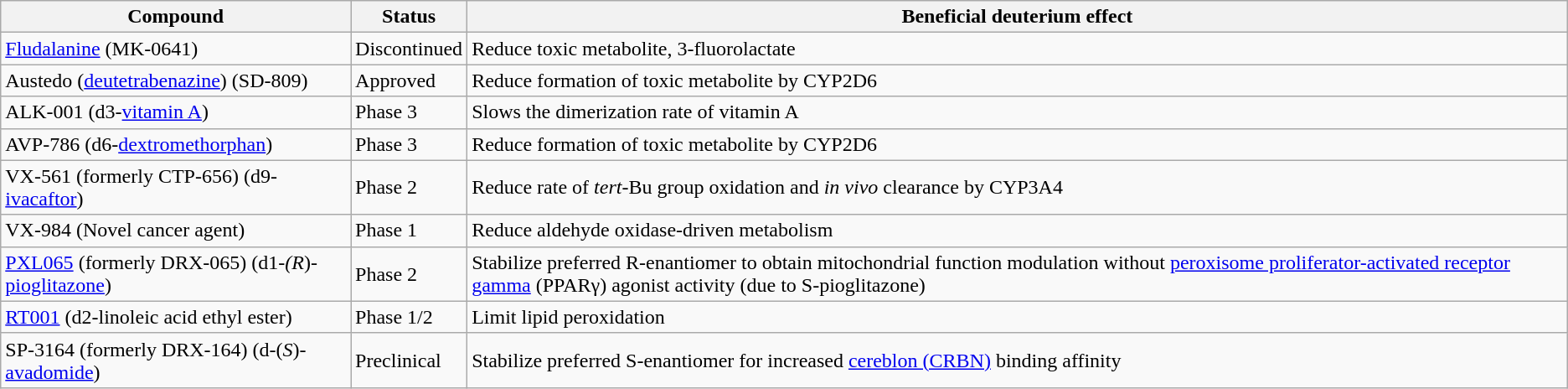<table class="wikitable">
<tr>
<th>Compound</th>
<th>Status</th>
<th>Beneficial deuterium effect</th>
</tr>
<tr>
<td><a href='#'>Fludalanine</a> (MK-0641)</td>
<td>Discontinued</td>
<td>Reduce toxic metabolite, 3-fluorolactate</td>
</tr>
<tr>
<td>Austedo (<a href='#'>deutetrabenazine</a>) (SD-809)</td>
<td>Approved</td>
<td>Reduce formation of toxic metabolite by CYP2D6</td>
</tr>
<tr>
<td>ALK-001 (d3-<a href='#'>vitamin A</a>)</td>
<td>Phase 3</td>
<td>Slows the dimerization rate of vitamin A</td>
</tr>
<tr>
<td>AVP-786 (d6-<a href='#'>dextromethorphan</a>)</td>
<td>Phase 3</td>
<td>Reduce formation of toxic metabolite by CYP2D6</td>
</tr>
<tr>
<td>VX-561 (formerly CTP-656) (d9-<a href='#'>ivacaftor</a>)</td>
<td>Phase 2</td>
<td>Reduce rate of <em>tert</em>-Bu group oxidation and <em>in vivo</em> clearance by CYP3A4</td>
</tr>
<tr>
<td>VX-984 (Novel cancer agent)</td>
<td>Phase 1</td>
<td>Reduce aldehyde oxidase-driven metabolism</td>
</tr>
<tr>
<td><a href='#'>PXL065</a> (formerly DRX-065) (d1-<em>(R</em>)-<a href='#'>pioglitazone</a>)</td>
<td>Phase 2</td>
<td>Stabilize preferred R-enantiomer to obtain mitochondrial function modulation without <a href='#'>peroxisome proliferator-activated receptor gamma</a> (PPARγ) agonist activity (due to S-pioglitazone)</td>
</tr>
<tr>
<td><a href='#'>RT001</a> (d2-linoleic acid ethyl ester)</td>
<td>Phase 1/2</td>
<td>Limit lipid peroxidation</td>
</tr>
<tr>
<td>SP-3164 (formerly DRX-164) (d-(<em>S</em>)-<a href='#'>avadomide</a>)</td>
<td>Preclinical</td>
<td>Stabilize preferred S-enantiomer for increased <a href='#'>cereblon (CRBN)</a> binding affinity</td>
</tr>
</table>
